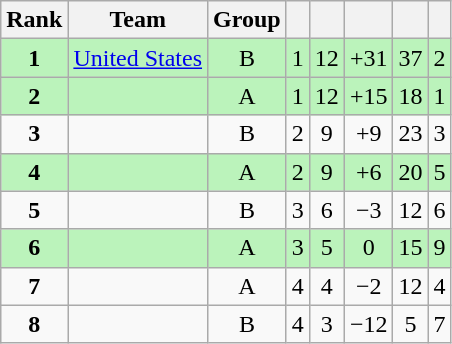<table class="wikitable sortable" style="text-align:center;">
<tr>
<th>Rank</th>
<th>Team</th>
<th>Group</th>
<th></th>
<th></th>
<th></th>
<th></th>
<th></th>
</tr>
<tr style="background-color:#BBF3BB;">
<td><strong>1</strong></td>
<td align=left> <a href='#'>United States</a></td>
<td>B</td>
<td>1</td>
<td>12</td>
<td>+31</td>
<td>37</td>
<td>2</td>
</tr>
<tr style="background-color:#BBF3BB;">
<td><strong>2</strong></td>
<td align=left></td>
<td>A</td>
<td>1</td>
<td>12</td>
<td>+15</td>
<td>18</td>
<td>1</td>
</tr>
<tr>
<td><strong>3</strong></td>
<td align=left></td>
<td>B</td>
<td>2</td>
<td>9</td>
<td>+9</td>
<td>23</td>
<td>3</td>
</tr>
<tr style="background-color:#BBF3BB;">
<td><strong>4</strong></td>
<td align=left></td>
<td>A</td>
<td>2</td>
<td>9</td>
<td>+6</td>
<td>20</td>
<td>5</td>
</tr>
<tr>
<td><strong>5</strong></td>
<td align=left></td>
<td>B</td>
<td>3</td>
<td>6</td>
<td>−3</td>
<td>12</td>
<td>6</td>
</tr>
<tr style="background-color:#BBF3BB;">
<td><strong>6</strong></td>
<td align=left></td>
<td>A</td>
<td>3</td>
<td>5</td>
<td>0</td>
<td>15</td>
<td>9</td>
</tr>
<tr>
<td><strong>7</strong></td>
<td align=left></td>
<td>A</td>
<td>4</td>
<td>4</td>
<td>−2</td>
<td>12</td>
<td>4</td>
</tr>
<tr>
<td><strong>8</strong></td>
<td align=left></td>
<td>B</td>
<td>4</td>
<td>3</td>
<td>−12</td>
<td>5</td>
<td>7</td>
</tr>
</table>
